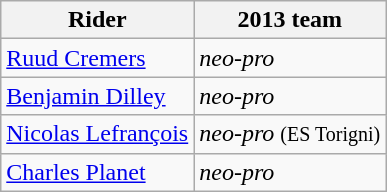<table class="wikitable">
<tr>
<th>Rider</th>
<th>2013 team</th>
</tr>
<tr>
<td><a href='#'>Ruud Cremers</a></td>
<td><em>neo-pro</em></td>
</tr>
<tr>
<td><a href='#'>Benjamin Dilley</a></td>
<td><em>neo-pro</em></td>
</tr>
<tr>
<td><a href='#'>Nicolas Lefrançois</a></td>
<td><em>neo-pro</em> <small>(ES Torigni)</small></td>
</tr>
<tr>
<td><a href='#'>Charles Planet</a></td>
<td><em>neo-pro</em></td>
</tr>
</table>
